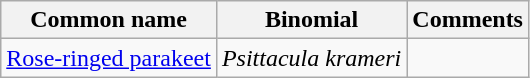<table class="wikitable">
<tr>
<th>Common name</th>
<th>Binomial</th>
<th>Comments</th>
</tr>
<tr>
<td><a href='#'>Rose-ringed parakeet</a></td>
<td><em>Psittacula krameri</em></td>
<td></td>
</tr>
</table>
